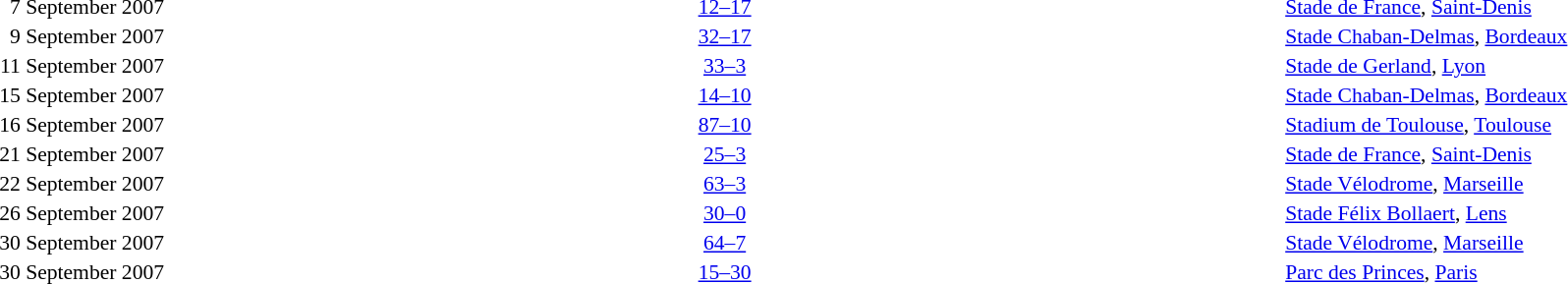<table style="width:100%" cellspacing="1">
<tr>
<th width=15%></th>
<th width=25%></th>
<th width=10%></th>
<th width=25%></th>
</tr>
<tr style=font-size:90%>
<td align=right>7 September 2007</td>
<td align=right></td>
<td align=center><a href='#'>12–17</a></td>
<td></td>
<td><a href='#'>Stade de France</a>, <a href='#'>Saint-Denis</a></td>
</tr>
<tr style=font-size:90%>
<td align=right>9 September 2007</td>
<td align=right></td>
<td align=center><a href='#'>32–17</a></td>
<td></td>
<td><a href='#'>Stade Chaban-Delmas</a>, <a href='#'>Bordeaux</a></td>
</tr>
<tr style=font-size:90%>
<td align=right>11 September 2007</td>
<td align=right></td>
<td align=center><a href='#'>33–3</a></td>
<td></td>
<td><a href='#'>Stade de Gerland</a>, <a href='#'>Lyon</a></td>
</tr>
<tr style=font-size:90%>
<td align=right>15 September 2007</td>
<td align=right></td>
<td align=center><a href='#'>14–10</a></td>
<td></td>
<td><a href='#'>Stade Chaban-Delmas</a>, <a href='#'>Bordeaux</a></td>
</tr>
<tr style=font-size:90%>
<td align=right>16 September 2007</td>
<td align=right></td>
<td align=center><a href='#'>87–10</a></td>
<td></td>
<td><a href='#'>Stadium de Toulouse</a>, <a href='#'>Toulouse</a></td>
</tr>
<tr style=font-size:90%>
<td align=right>21 September 2007</td>
<td align=right></td>
<td align=center><a href='#'>25–3</a></td>
<td></td>
<td><a href='#'>Stade de France</a>, <a href='#'>Saint-Denis</a></td>
</tr>
<tr style=font-size:90%>
<td align=right>22 September 2007</td>
<td align=right></td>
<td align=center><a href='#'>63–3</a></td>
<td></td>
<td><a href='#'>Stade Vélodrome</a>, <a href='#'>Marseille</a></td>
</tr>
<tr style=font-size:90%>
<td align=right>26 September 2007</td>
<td align=right></td>
<td align=center><a href='#'>30–0</a></td>
<td></td>
<td><a href='#'>Stade Félix Bollaert</a>, <a href='#'>Lens</a></td>
</tr>
<tr style=font-size:90%>
<td align=right>30 September 2007</td>
<td align=right></td>
<td align=center><a href='#'>64–7</a></td>
<td></td>
<td><a href='#'>Stade Vélodrome</a>, <a href='#'>Marseille</a></td>
</tr>
<tr style=font-size:90%>
<td align=right>30 September 2007</td>
<td align=right></td>
<td align=center><a href='#'>15–30</a></td>
<td></td>
<td><a href='#'>Parc des Princes</a>, <a href='#'>Paris</a></td>
</tr>
</table>
